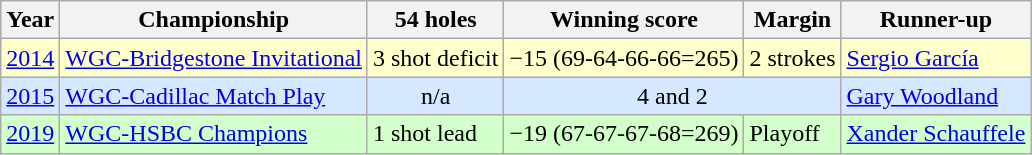<table class="wikitable">
<tr>
<th>Year</th>
<th>Championship</th>
<th>54 holes</th>
<th>Winning score</th>
<th>Margin</th>
<th>Runner-up</th>
</tr>
<tr style="background:#FFFFCC;">
<td><a href='#'>2014</a></td>
<td><a href='#'>WGC-Bridgestone Invitational</a></td>
<td>3 shot deficit</td>
<td>−15 (69-64-66-66=265)</td>
<td>2 strokes</td>
<td> <a href='#'>Sergio García</a></td>
</tr>
<tr style="background:#D6E8FF;">
<td><a href='#'>2015</a></td>
<td><a href='#'>WGC-Cadillac Match Play</a></td>
<td align=center>n/a</td>
<td align=center colspan=2>4 and 2</td>
<td> <a href='#'>Gary Woodland</a></td>
</tr>
<tr style="background:#d3ffca;">
<td><a href='#'>2019</a></td>
<td><a href='#'>WGC-HSBC Champions</a></td>
<td>1 shot lead</td>
<td align=center>−19 (67-67-67-68=269)</td>
<td>Playoff</td>
<td> <a href='#'>Xander Schauffele</a></td>
</tr>
</table>
